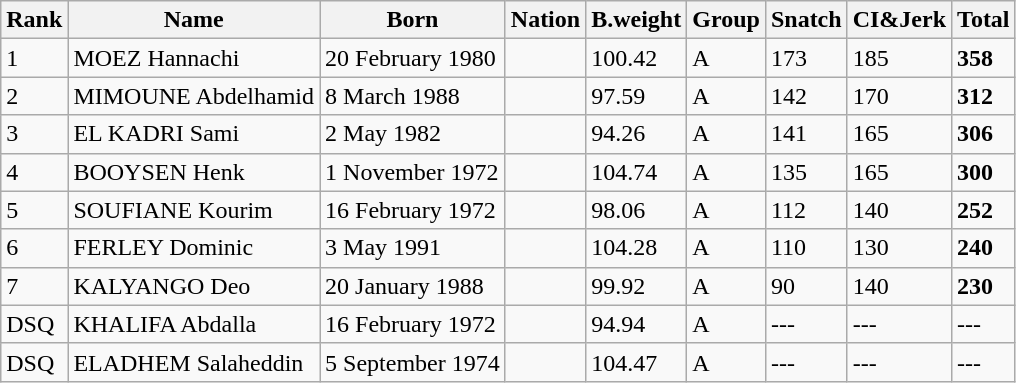<table class="wikitable">
<tr>
<th>Rank</th>
<th>Name</th>
<th>Born</th>
<th>Nation</th>
<th>B.weight</th>
<th>Group</th>
<th>Snatch</th>
<th>CI&Jerk</th>
<th>Total</th>
</tr>
<tr>
<td>1</td>
<td>MOEZ Hannachi</td>
<td>20 February 1980</td>
<td></td>
<td>100.42</td>
<td>A</td>
<td>173</td>
<td>185</td>
<td><strong>358</strong></td>
</tr>
<tr>
<td>2</td>
<td>MIMOUNE Abdelhamid</td>
<td>8 March 1988</td>
<td></td>
<td>97.59</td>
<td>A</td>
<td>142</td>
<td>170</td>
<td><strong>312</strong></td>
</tr>
<tr>
<td>3</td>
<td>EL KADRI Sami</td>
<td>2 May 1982</td>
<td></td>
<td>94.26</td>
<td>A</td>
<td>141</td>
<td>165</td>
<td><strong>306</strong></td>
</tr>
<tr>
<td>4</td>
<td>BOOYSEN Henk</td>
<td>1 November 1972</td>
<td></td>
<td>104.74</td>
<td>A</td>
<td>135</td>
<td>165</td>
<td><strong>300</strong></td>
</tr>
<tr>
<td>5</td>
<td>SOUFIANE Kourim</td>
<td>16 February 1972</td>
<td></td>
<td>98.06</td>
<td>A</td>
<td>112</td>
<td>140</td>
<td><strong>252</strong></td>
</tr>
<tr>
<td>6</td>
<td>FERLEY Dominic</td>
<td>3 May 1991</td>
<td></td>
<td>104.28</td>
<td>A</td>
<td>110</td>
<td>130</td>
<td><strong>240</strong></td>
</tr>
<tr>
<td>7</td>
<td>KALYANGO Deo</td>
<td>20 January 1988</td>
<td></td>
<td>99.92</td>
<td>A</td>
<td>90</td>
<td>140</td>
<td><strong>230</strong></td>
</tr>
<tr>
<td>DSQ</td>
<td>KHALIFA Abdalla</td>
<td>16 February 1972</td>
<td></td>
<td>94.94</td>
<td>A</td>
<td>---</td>
<td>---</td>
<td>---</td>
</tr>
<tr>
<td>DSQ</td>
<td>ELADHEM Salaheddin</td>
<td>5 September 1974</td>
<td></td>
<td>104.47</td>
<td>A</td>
<td>---</td>
<td>---</td>
<td>---</td>
</tr>
</table>
